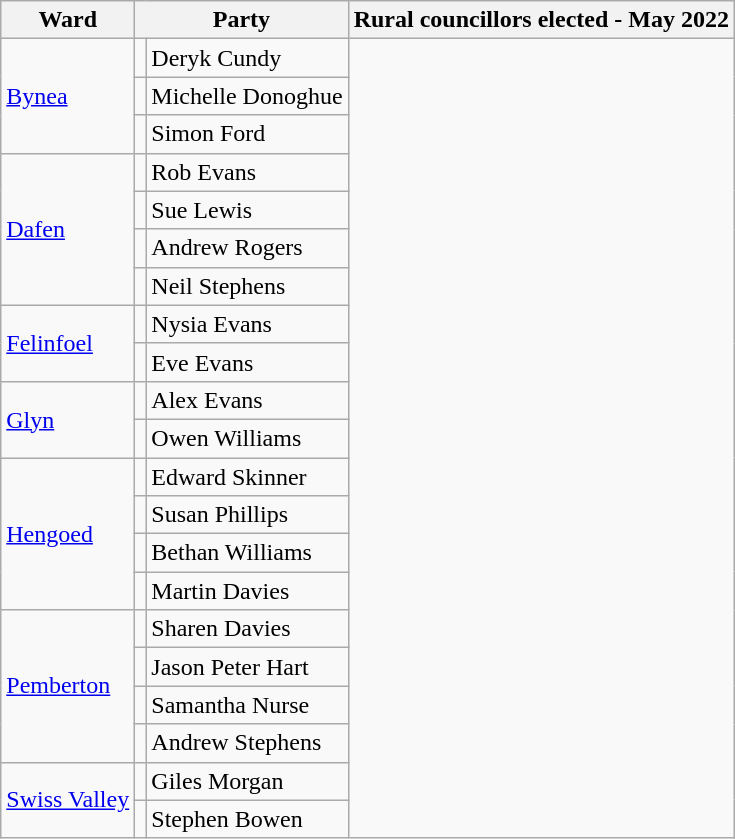<table class="wikitable">
<tr>
<th>Ward</th>
<th colspan=2>Party</th>
<th>Rural councillors elected - May 2022</th>
</tr>
<tr>
<td rowspan="3"><a href='#'>Bynea</a></td>
<td></td>
<td>Deryk Cundy</td>
</tr>
<tr>
<td></td>
<td>Michelle Donoghue</td>
</tr>
<tr>
<td></td>
<td>Simon Ford</td>
</tr>
<tr>
<td rowspan="4"><a href='#'>Dafen</a></td>
<td></td>
<td>Rob Evans</td>
</tr>
<tr>
<td></td>
<td>Sue Lewis</td>
</tr>
<tr>
<td></td>
<td>Andrew Rogers</td>
</tr>
<tr>
<td></td>
<td>Neil Stephens</td>
</tr>
<tr>
<td rowspan="2"><a href='#'>Felinfoel</a></td>
<td></td>
<td>Nysia Evans</td>
</tr>
<tr>
<td></td>
<td>Eve Evans</td>
</tr>
<tr>
<td rowspan="2"><a href='#'>Glyn</a></td>
<td></td>
<td>Alex Evans</td>
</tr>
<tr>
<td></td>
<td>Owen Williams</td>
</tr>
<tr>
<td rowspan="4"><a href='#'>Hengoed</a></td>
<td></td>
<td>Edward Skinner</td>
</tr>
<tr>
<td></td>
<td>Susan Phillips</td>
</tr>
<tr>
<td></td>
<td>Bethan Williams</td>
</tr>
<tr>
<td></td>
<td>Martin Davies</td>
</tr>
<tr>
<td rowspan="4"><a href='#'>Pemberton</a></td>
<td></td>
<td>Sharen Davies</td>
</tr>
<tr>
<td></td>
<td>Jason Peter Hart</td>
</tr>
<tr>
<td></td>
<td>Samantha Nurse</td>
</tr>
<tr>
<td></td>
<td>Andrew Stephens</td>
</tr>
<tr>
<td rowspan="2"><a href='#'>Swiss Valley</a></td>
<td></td>
<td>Giles Morgan</td>
</tr>
<tr>
<td></td>
<td>Stephen Bowen</td>
</tr>
</table>
